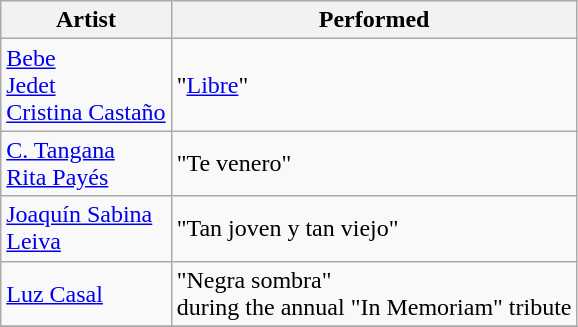<table class="wikitable">
<tr>
<th>Artist</th>
<th>Performed</th>
</tr>
<tr>
<td><a href='#'>Bebe</a><br><a href='#'>Jedet</a><br><a href='#'>Cristina Castaño</a></td>
<td>"<a href='#'>Libre</a>"</td>
</tr>
<tr>
<td><a href='#'>C. Tangana</a><br><a href='#'>Rita Payés</a></td>
<td>"Te venero"</td>
</tr>
<tr>
<td><a href='#'>Joaquín Sabina</a><br><a href='#'>Leiva</a></td>
<td>"Tan joven y tan viejo"</td>
</tr>
<tr>
<td><a href='#'>Luz Casal</a></td>
<td>"Negra sombra"<br>during the annual "In Memoriam" tribute</td>
</tr>
<tr>
</tr>
</table>
